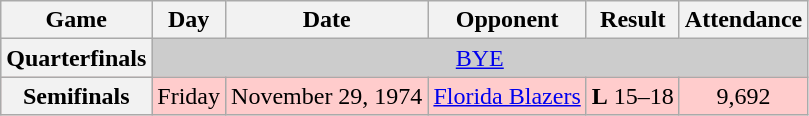<table class="wikitable">
<tr>
<th>Game</th>
<th>Day</th>
<th>Date</th>
<th>Opponent</th>
<th>Result</th>
<th>Attendance</th>
</tr>
<tr align="center" bgcolor="#CCCCCC">
<th>Quarterfinals</th>
<td colSpan=5><a href='#'>BYE</a></td>
</tr>
<tr align="center" bgcolor="#FFCCCC">
<th>Semifinals</th>
<td>Friday</td>
<td>November 29, 1974</td>
<td><a href='#'>Florida Blazers</a></td>
<td><strong>L</strong> 15–18</td>
<td>9,692</td>
</tr>
</table>
